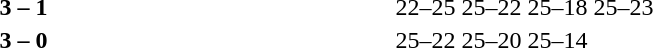<table>
<tr>
<th width=200></th>
<th width=80></th>
<th width=200></th>
<th width=220></th>
</tr>
<tr>
<td align=right><strong></strong></td>
<td align=center><strong>3 – 1</strong></td>
<td></td>
<td>22–25 25–22 25–18 25–23</td>
</tr>
<tr>
<td align=right><strong></strong></td>
<td align=center><strong>3 – 0</strong></td>
<td></td>
<td>25–22 25–20 25–14</td>
</tr>
</table>
